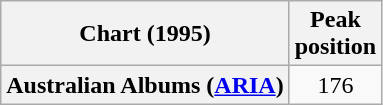<table class="wikitable sortable plainrowheaders" style="text-align:center">
<tr>
<th scope="col">Chart (1995)</th>
<th scope="col">Peak<br>position</th>
</tr>
<tr>
<th scope="row">Australian Albums (<a href='#'>ARIA</a>)</th>
<td>176</td>
</tr>
</table>
